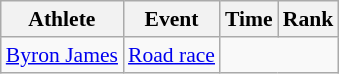<table class="wikitable" style="font-size:90%">
<tr>
<th>Athlete</th>
<th>Event</th>
<th>Time</th>
<th>Rank</th>
</tr>
<tr align=center>
<td align=left><a href='#'>Byron James</a></td>
<td align=left><a href='#'>Road race</a></td>
<td colspan=2></td>
</tr>
</table>
